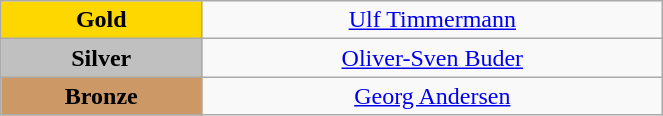<table class="wikitable" style="text-align:center; " width="35%">
<tr>
<td bgcolor="gold"><strong>Gold</strong></td>
<td><a href='#'>Ulf Timmermann</a><br>  <small><em></em></small></td>
</tr>
<tr>
<td bgcolor="silver"><strong>Silver</strong></td>
<td><a href='#'>Oliver-Sven Buder</a><br>  <small><em></em></small></td>
</tr>
<tr>
<td bgcolor="CC9966"><strong>Bronze</strong></td>
<td><a href='#'>Georg Andersen</a><br>  <small><em></em></small></td>
</tr>
</table>
